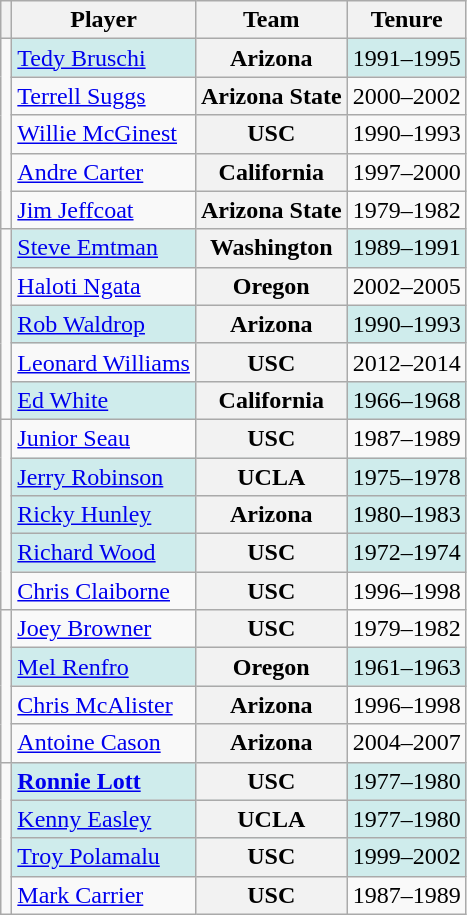<table class="wikitable sortable">
<tr>
<th></th>
<th>Player</th>
<th>Team</th>
<th>Tenure</th>
</tr>
<tr>
<td rowspan="5"></td>
<td bgcolor="#CFECEC"><a href='#'>Tedy Bruschi</a></td>
<th Style = >Arizona</th>
<td bgcolor="#CFECEC">1991–1995</td>
</tr>
<tr>
<td><a href='#'>Terrell Suggs</a></td>
<th Style = >Arizona State</th>
<td>2000–2002</td>
</tr>
<tr>
<td><a href='#'>Willie McGinest</a></td>
<th Style = >USC</th>
<td>1990–1993</td>
</tr>
<tr>
<td><a href='#'>Andre Carter</a></td>
<th Style = >California</th>
<td>1997–2000</td>
</tr>
<tr>
<td><a href='#'>Jim Jeffcoat</a></td>
<th Style = >Arizona State</th>
<td>1979–1982</td>
</tr>
<tr>
<td rowspan="5"></td>
<td bgcolor="#CFECEC"><a href='#'>Steve Emtman</a></td>
<th Style = >Washington</th>
<td bgcolor="#CFECEC">1989–1991</td>
</tr>
<tr>
<td><a href='#'>Haloti Ngata</a></td>
<th Style = >Oregon</th>
<td>2002–2005</td>
</tr>
<tr bgcolor="#CFECEC">
<td><a href='#'>Rob Waldrop</a></td>
<th Style = >Arizona</th>
<td>1990–1993</td>
</tr>
<tr>
<td><a href='#'>Leonard Williams</a></td>
<th Style = >USC</th>
<td>2012–2014</td>
</tr>
<tr bgcolor="#CFECEC">
<td><a href='#'>Ed White</a></td>
<th Style = >California</th>
<td>1966–1968</td>
</tr>
<tr>
<td rowspan="5"></td>
<td><a href='#'>Junior Seau</a></td>
<th Style = >USC</th>
<td>1987–1989</td>
</tr>
<tr bgcolor="#CFECEC">
<td><a href='#'>Jerry Robinson</a></td>
<th Style = >UCLA</th>
<td>1975–1978</td>
</tr>
<tr bgcolor="#CFECEC">
<td><a href='#'>Ricky Hunley</a></td>
<th Style = >Arizona</th>
<td>1980–1983</td>
</tr>
<tr bgcolor="#CFECEC">
<td><a href='#'>Richard Wood</a></td>
<th Style = >USC</th>
<td>1972–1974</td>
</tr>
<tr>
<td><a href='#'>Chris Claiborne</a></td>
<th Style = >USC</th>
<td>1996–1998</td>
</tr>
<tr>
<td rowspan="4"></td>
<td><a href='#'>Joey Browner</a></td>
<th Style = >USC</th>
<td>1979–1982</td>
</tr>
<tr bgcolor="#CFECEC">
<td><a href='#'>Mel Renfro</a></td>
<th Style = >Oregon</th>
<td>1961–1963</td>
</tr>
<tr>
<td><a href='#'>Chris McAlister</a></td>
<th Style = >Arizona</th>
<td>1996–1998</td>
</tr>
<tr>
<td><a href='#'>Antoine Cason</a></td>
<th Style = >Arizona</th>
<td>2004–2007</td>
</tr>
<tr>
<td rowspan="4"></td>
<td bgcolor="#CFECEC"><strong><a href='#'>Ronnie Lott</a></strong></td>
<th Style = >USC</th>
<td bgcolor="#CFECEC">1977–1980</td>
</tr>
<tr bgcolor="#CFECEC">
<td><a href='#'>Kenny Easley</a></td>
<th Style = >UCLA</th>
<td>1977–1980</td>
</tr>
<tr bgcolor="#CFECEC">
<td><a href='#'>Troy Polamalu</a></td>
<th Style = >USC</th>
<td>1999–2002</td>
</tr>
<tr>
<td><a href='#'>Mark Carrier</a></td>
<th Style = >USC</th>
<td>1987–1989</td>
</tr>
</table>
